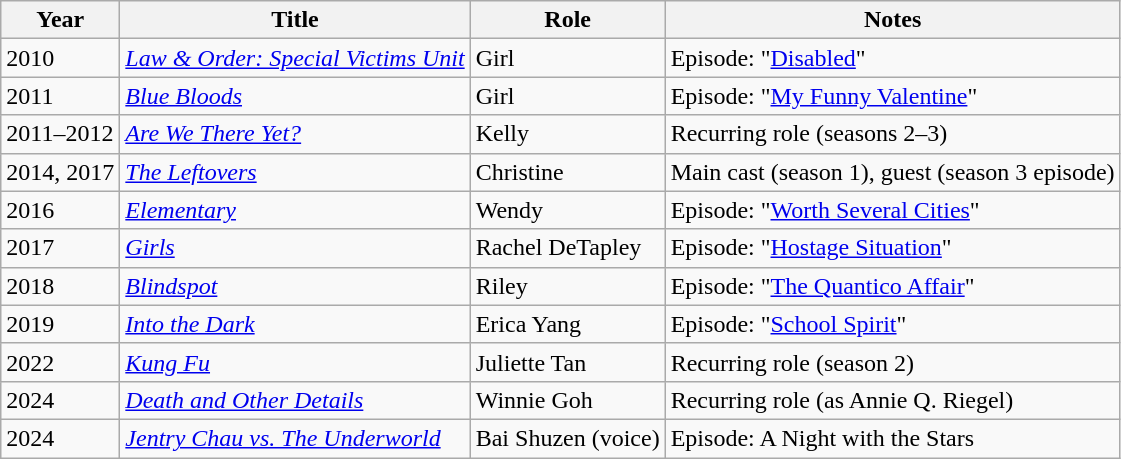<table class="wikitable sortable">
<tr>
<th>Year</th>
<th>Title</th>
<th>Role</th>
<th class="unsortable">Notes</th>
</tr>
<tr>
<td>2010</td>
<td><em><a href='#'>Law & Order: Special Victims Unit</a></em></td>
<td>Girl</td>
<td>Episode: "<a href='#'>Disabled</a>"</td>
</tr>
<tr>
<td>2011</td>
<td><em><a href='#'>Blue Bloods</a></em></td>
<td>Girl</td>
<td>Episode: "<a href='#'>My Funny Valentine</a>"</td>
</tr>
<tr>
<td>2011–2012</td>
<td><em><a href='#'>Are We There Yet?</a></em></td>
<td>Kelly</td>
<td>Recurring role (seasons 2–3)</td>
</tr>
<tr>
<td>2014, 2017</td>
<td><em><a href='#'>The Leftovers</a></em></td>
<td>Christine</td>
<td>Main cast (season 1), guest (season 3 episode)</td>
</tr>
<tr>
<td>2016</td>
<td><em><a href='#'>Elementary</a></em></td>
<td>Wendy</td>
<td>Episode: "<a href='#'>Worth Several Cities</a>"</td>
</tr>
<tr>
<td>2017</td>
<td><em><a href='#'>Girls</a></em></td>
<td>Rachel DeTapley</td>
<td>Episode: "<a href='#'>Hostage Situation</a>"</td>
</tr>
<tr>
<td>2018</td>
<td><em><a href='#'>Blindspot</a></em></td>
<td>Riley</td>
<td>Episode: "<a href='#'>The Quantico Affair</a>"</td>
</tr>
<tr>
<td>2019</td>
<td><em><a href='#'>Into the Dark</a></em></td>
<td>Erica Yang</td>
<td>Episode: "<a href='#'>School Spirit</a>"</td>
</tr>
<tr>
<td>2022</td>
<td><em><a href='#'>Kung Fu</a></em></td>
<td>Juliette Tan</td>
<td>Recurring role (season 2)</td>
</tr>
<tr>
<td>2024</td>
<td><em><a href='#'>Death and Other Details</a></em></td>
<td>Winnie Goh</td>
<td>Recurring role (as Annie Q. Riegel)</td>
</tr>
<tr>
<td>2024</td>
<td><em><a href='#'>Jentry Chau vs. The Underworld</a></em></td>
<td>Bai Shuzen (voice)</td>
<td>Episode: A Night with the Stars</td>
</tr>
</table>
